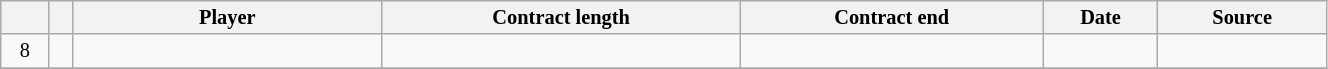<table class="wikitable sortable" style="width:70%; text-align:center; font-size:85%; text-align:centre;">
<tr>
<th></th>
<th></th>
<th scope="col" style="width:200px;">Player</th>
<th>Contract length</th>
<th>Contract end</th>
<th scope="col" style="width:70px;">Date</th>
<th>Source</th>
</tr>
<tr>
<td align=center>8</td>
<td align=center></td>
<td></td>
<td align=center></td>
<td align=center></td>
<td align=center></td>
<td align=center></td>
</tr>
<tr>
</tr>
</table>
